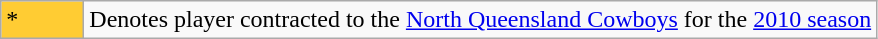<table class="wikitable">
<tr>
<td style="background:#FC3; width:3em;">*</td>
<td>Denotes player contracted to the <a href='#'>North Queensland Cowboys</a> for the <a href='#'>2010 season</a></td>
</tr>
</table>
